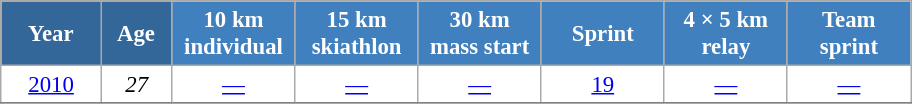<table class="wikitable" style="font-size:95%; text-align:center; border:grey solid 1px; border-collapse:collapse; background:#ffffff;">
<tr>
<th style="background-color:#369; color:white; width:60px;"> Year </th>
<th style="background-color:#369; color:white; width:40px;"> Age </th>
<th style="background-color:#4180be; color:white; width:75px;"> 10 km <br> individual </th>
<th style="background-color:#4180be; color:white; width:75px;"> 15 km <br> skiathlon </th>
<th style="background-color:#4180be; color:white; width:75px;"> 30 km <br> mass start </th>
<th style="background-color:#4180be; color:white; width:75px;"> Sprint </th>
<th style="background-color:#4180be; color:white; width:75px;"> 4 × 5 km <br> relay </th>
<th style="background-color:#4180be; color:white; width:75px;"> Team <br> sprint </th>
</tr>
<tr>
<td><a href='#'>2010</a></td>
<td><em>27</em></td>
<td><a href='#'>—</a></td>
<td><a href='#'>—</a></td>
<td><a href='#'>—</a></td>
<td><a href='#'>19</a></td>
<td><a href='#'>—</a></td>
<td><a href='#'>—</a></td>
</tr>
<tr>
</tr>
</table>
